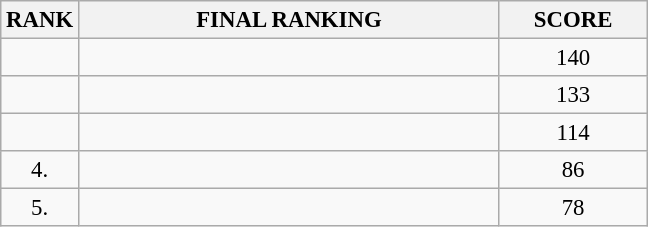<table class="wikitable" style="font-size:95%;">
<tr>
<th>RANK</th>
<th align="left" style="width: 18em">FINAL RANKING</th>
<th align="center" style="width: 6em">SCORE</th>
</tr>
<tr>
<td align="center"></td>
<td></td>
<td align="center">140</td>
</tr>
<tr>
<td align="center"></td>
<td></td>
<td align="center">133</td>
</tr>
<tr>
<td align="center"></td>
<td></td>
<td align="center">114</td>
</tr>
<tr>
<td align="center">4.</td>
<td></td>
<td align="center">86</td>
</tr>
<tr>
<td align="center">5.</td>
<td></td>
<td align="center">78</td>
</tr>
</table>
